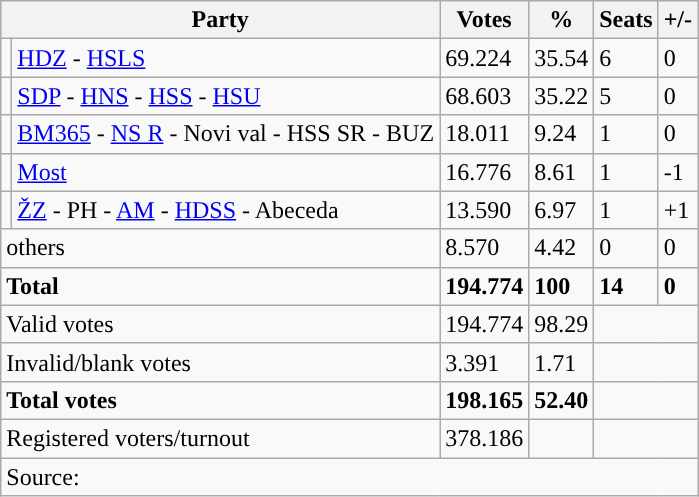<table class="wikitable" style="text-align: left;">
<tr>
<th colspan="2">Party</th>
<th>Votes</th>
<th>%</th>
<th>Seats</th>
<th>+/-</th>
</tr>
<tr>
<td style="background-color: "></td>
<td><a href='#'>HDZ</a> - <a href='#'>HSLS</a></td>
<td>69.224</td>
<td>35.54</td>
<td>6</td>
<td>0</td>
</tr>
<tr>
<td style="background-color: "></td>
<td><a href='#'>SDP</a> - <a href='#'>HNS</a> - <a href='#'>HSS</a> - <a href='#'>HSU</a></td>
<td>68.603</td>
<td>35.22</td>
<td>5</td>
<td>0</td>
</tr>
<tr>
<td style="background-color: "></td>
<td><a href='#'>BM365</a> - <a href='#'>NS R</a> - Novi val - HSS SR - BUZ</td>
<td>18.011</td>
<td>9.24</td>
<td>1</td>
<td>0</td>
</tr>
<tr>
<td style="background-color: "></td>
<td><a href='#'>Most</a></td>
<td>16.776</td>
<td>8.61</td>
<td>1</td>
<td>-1</td>
</tr>
<tr>
<td style="background-color: "></td>
<td><a href='#'>ŽZ</a> - PH - <a href='#'>AM</a> - <a href='#'>HDSS</a> - Abeceda</td>
<td>13.590</td>
<td>6.97</td>
<td>1</td>
<td>+1</td>
</tr>
<tr>
<td colspan="2">others</td>
<td>8.570</td>
<td>4.42</td>
<td>0</td>
<td>0</td>
</tr>
<tr>
<td colspan="2"><strong>Total</strong></td>
<td><strong>194.774</strong></td>
<td><strong>100</strong></td>
<td><strong>14</strong></td>
<td><strong>0</strong></td>
</tr>
<tr>
<td colspan="2">Valid votes</td>
<td>194.774</td>
<td>98.29</td>
<td colspan="2"></td>
</tr>
<tr>
<td colspan="2">Invalid/blank votes</td>
<td>3.391</td>
<td>1.71</td>
<td colspan="2"></td>
</tr>
<tr>
<td colspan="2"><strong>Total votes</strong></td>
<td><strong>198.165</strong></td>
<td><strong>52.40</strong></td>
<td colspan="2"></td>
</tr>
<tr>
<td colspan="2">Registered voters/turnout</td>
<td votes14="5343">378.186</td>
<td></td>
<td colspan="2"></td>
</tr>
<tr>
<td colspan="6">Source: </td>
</tr>
</table>
